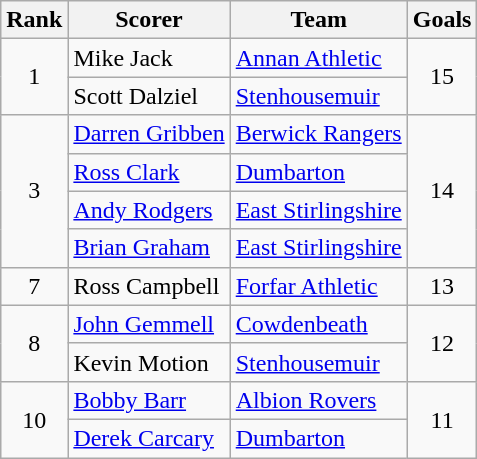<table class="wikitable">
<tr>
<th>Rank</th>
<th>Scorer</th>
<th>Team</th>
<th>Goals</th>
</tr>
<tr>
<td rowspan=2 align=center>1</td>
<td> Mike Jack</td>
<td><a href='#'>Annan Athletic</a></td>
<td rowspan=2 align=center>15</td>
</tr>
<tr>
<td> Scott Dalziel</td>
<td><a href='#'>Stenhousemuir</a></td>
</tr>
<tr>
<td rowspan=4 align=center>3</td>
<td> <a href='#'>Darren Gribben</a></td>
<td><a href='#'>Berwick Rangers</a></td>
<td rowspan=4 align=center>14</td>
</tr>
<tr>
<td> <a href='#'>Ross Clark</a></td>
<td><a href='#'>Dumbarton</a></td>
</tr>
<tr>
<td> <a href='#'>Andy Rodgers</a></td>
<td><a href='#'>East Stirlingshire</a></td>
</tr>
<tr>
<td> <a href='#'>Brian Graham</a></td>
<td><a href='#'>East Stirlingshire</a></td>
</tr>
<tr>
<td align=center>7</td>
<td> Ross Campbell</td>
<td><a href='#'>Forfar Athletic</a></td>
<td align=center>13</td>
</tr>
<tr>
<td rowspan=2 align=center>8</td>
<td> <a href='#'>John Gemmell</a></td>
<td><a href='#'>Cowdenbeath</a></td>
<td rowspan=2 align=center>12</td>
</tr>
<tr>
<td> Kevin Motion</td>
<td><a href='#'>Stenhousemuir</a></td>
</tr>
<tr>
<td rowspan=2 align=center>10</td>
<td> <a href='#'>Bobby Barr</a></td>
<td><a href='#'>Albion Rovers</a></td>
<td rowspan=2 align=center>11</td>
</tr>
<tr>
<td> <a href='#'>Derek Carcary</a></td>
<td><a href='#'>Dumbarton</a></td>
</tr>
</table>
